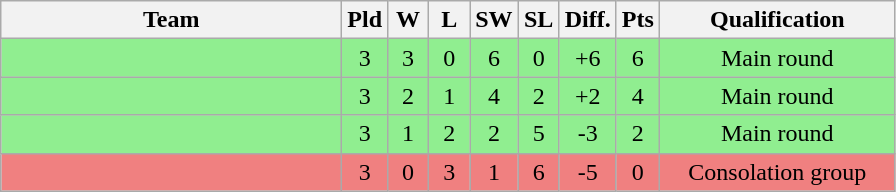<table class=wikitable style="text-align:center">
<tr>
<th width=220>Team</th>
<th width=20>Pld</th>
<th width=20>W</th>
<th width=20>L</th>
<th width=20>SW</th>
<th width=20>SL</th>
<th width=20>Diff.</th>
<th width=20>Pts</th>
<th width=150>Qualification</th>
</tr>
<tr bgcolor=90EE90>
<td align=left></td>
<td>3</td>
<td>3</td>
<td>0</td>
<td>6</td>
<td>0</td>
<td>+6</td>
<td>6</td>
<td>Main round</td>
</tr>
<tr bgcolor=90EE90>
<td align=left></td>
<td>3</td>
<td>2</td>
<td>1</td>
<td>4</td>
<td>2</td>
<td>+2</td>
<td>4</td>
<td>Main round</td>
</tr>
<tr bgcolor=90EE90>
<td align=left></td>
<td>3</td>
<td>1</td>
<td>2</td>
<td>2</td>
<td>5</td>
<td>-3</td>
<td>2</td>
<td>Main round</td>
</tr>
<tr bgcolor=F08080>
<td align=left></td>
<td>3</td>
<td>0</td>
<td>3</td>
<td>1</td>
<td>6</td>
<td>-5</td>
<td>0</td>
<td>Consolation group</td>
</tr>
</table>
